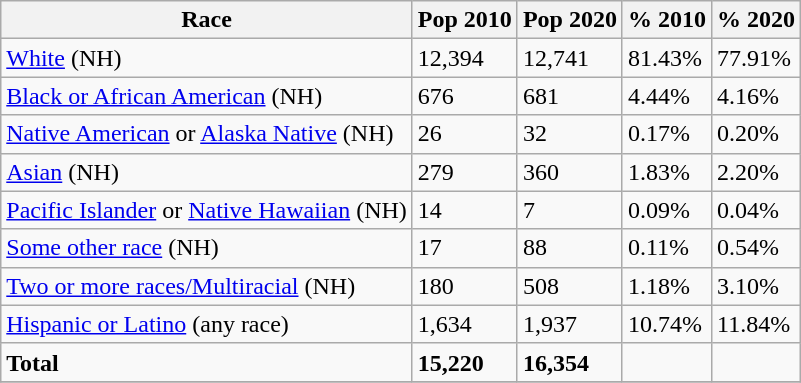<table class="wikitable">
<tr>
<th>Race</th>
<th>Pop 2010</th>
<th>Pop 2020</th>
<th>% 2010</th>
<th>% 2020</th>
</tr>
<tr>
<td><a href='#'>White</a> (NH)</td>
<td>12,394</td>
<td>12,741</td>
<td>81.43%</td>
<td>77.91%</td>
</tr>
<tr>
<td><a href='#'>Black or African American</a> (NH)</td>
<td>676</td>
<td>681</td>
<td>4.44%</td>
<td>4.16%</td>
</tr>
<tr>
<td><a href='#'>Native American</a> or <a href='#'>Alaska Native</a> (NH)</td>
<td>26</td>
<td>32</td>
<td>0.17%</td>
<td>0.20%</td>
</tr>
<tr>
<td><a href='#'>Asian</a> (NH)</td>
<td>279</td>
<td>360</td>
<td>1.83%</td>
<td>2.20%</td>
</tr>
<tr>
<td><a href='#'>Pacific Islander</a> or <a href='#'>Native Hawaiian</a> (NH)</td>
<td>14</td>
<td>7</td>
<td>0.09%</td>
<td>0.04%</td>
</tr>
<tr>
<td><a href='#'>Some other race</a> (NH)</td>
<td>17</td>
<td>88</td>
<td>0.11%</td>
<td>0.54%</td>
</tr>
<tr>
<td><a href='#'>Two or more races/Multiracial</a> (NH)</td>
<td>180</td>
<td>508</td>
<td>1.18%</td>
<td>3.10%</td>
</tr>
<tr>
<td><a href='#'>Hispanic or Latino</a> (any race)</td>
<td>1,634</td>
<td>1,937</td>
<td>10.74%</td>
<td>11.84%</td>
</tr>
<tr>
<td><strong>Total</strong></td>
<td><strong>15,220</strong></td>
<td><strong>16,354</strong></td>
<td></td>
<td></td>
</tr>
<tr>
</tr>
</table>
